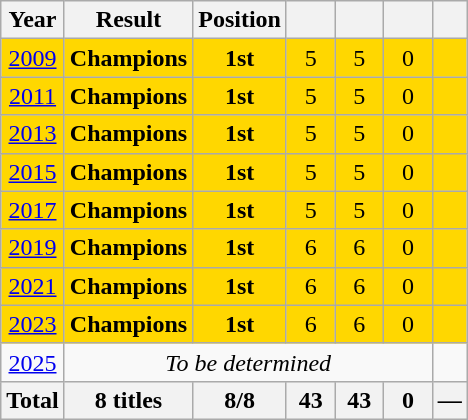<table class="wikitable" style="text-align: center;">
<tr>
<th>Year</th>
<th>Result</th>
<th>Position</th>
<th width=25></th>
<th width=25></th>
<th width=25></th>
<th></th>
</tr>
<tr style="background:gold;">
<td> <a href='#'>2009</a></td>
<td><strong>Champions</strong></td>
<td><strong>1st</strong></td>
<td>5</td>
<td>5</td>
<td>0</td>
<td></td>
</tr>
<tr style="background:gold;">
<td> <a href='#'>2011</a></td>
<td><strong>Champions</strong></td>
<td><strong>1st</strong></td>
<td>5</td>
<td>5</td>
<td>0</td>
<td></td>
</tr>
<tr style="background:gold;">
<td> <a href='#'>2013</a></td>
<td><strong>Champions</strong></td>
<td><strong>1st</strong></td>
<td>5</td>
<td>5</td>
<td>0</td>
<td></td>
</tr>
<tr style="background:gold;">
<td> <a href='#'>2015</a></td>
<td><strong>Champions</strong></td>
<td><strong>1st</strong></td>
<td>5</td>
<td>5</td>
<td>0</td>
<td></td>
</tr>
<tr style="background:gold;">
<td> <a href='#'>2017</a></td>
<td><strong>Champions</strong></td>
<td><strong>1st</strong></td>
<td>5</td>
<td>5</td>
<td>0</td>
<td></td>
</tr>
<tr style="background:gold;">
<td> <a href='#'>2019</a></td>
<td><strong>Champions</strong></td>
<td><strong>1st</strong></td>
<td>6</td>
<td>6</td>
<td>0</td>
<td></td>
</tr>
<tr style="background:gold;">
<td> <a href='#'>2021</a></td>
<td><strong>Champions</strong></td>
<td><strong>1st</strong></td>
<td>6</td>
<td>6</td>
<td>0</td>
<td></td>
</tr>
<tr style=background:gold;">
<td> <a href='#'>2023</a></td>
<td><strong>Champions</strong></td>
<td><strong>1st</strong></td>
<td>6</td>
<td>6</td>
<td>0</td>
<td></td>
</tr>
<tr>
<td> <a href='#'>2025</a></td>
<td colspan="5" rowspan="1"><em>To be determined</em></td>
</tr>
<tr>
<th>Total</th>
<th>8 titles</th>
<th>8/8</th>
<th>43</th>
<th>43</th>
<th>0</th>
<th>—</th>
</tr>
</table>
